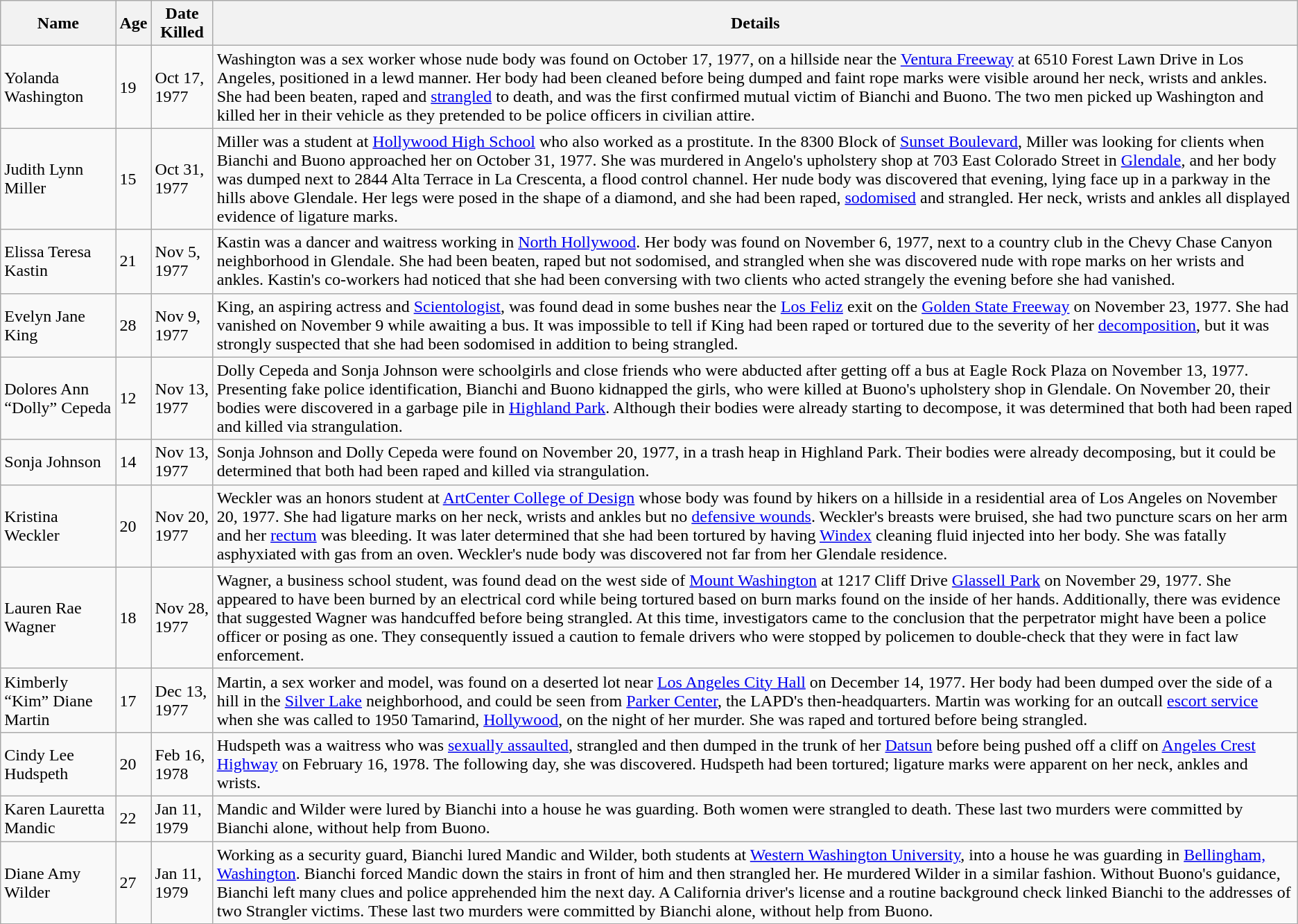<table class="wikitable">
<tr>
<th>Name</th>
<th>Age</th>
<th>Date Killed</th>
<th>Details</th>
</tr>
<tr>
<td>Yolanda Washington</td>
<td>19</td>
<td>Oct 17, 1977</td>
<td>Washington was a sex worker whose nude body was found on October 17, 1977, on a hillside near the <a href='#'>Ventura Freeway</a> at 6510 Forest Lawn Drive in Los Angeles, positioned in a lewd manner. Her body had been cleaned before being dumped and faint rope marks were visible around her neck, wrists and ankles. She had been beaten, raped and <a href='#'>strangled</a> to death, and was the first confirmed mutual victim of Bianchi and Buono. The two men picked up Washington and killed her in their vehicle as they pretended to be police officers in civilian attire.</td>
</tr>
<tr>
<td>Judith Lynn Miller</td>
<td>15</td>
<td>Oct 31, 1977</td>
<td>Miller was a student at <a href='#'>Hollywood High School</a> who also worked as a prostitute. In the 8300 Block of <a href='#'>Sunset Boulevard</a>, Miller was looking for clients when Bianchi and Buono approached her on October 31, 1977. She was murdered in Angelo's upholstery shop at 703 East Colorado Street in <a href='#'>Glendale</a>, and her body was dumped next to 2844 Alta Terrace in La Crescenta, a flood control channel. Her nude body was discovered that evening, lying face up in a parkway in the hills above Glendale. Her legs were posed in the shape of a diamond, and she had been raped, <a href='#'>sodomised</a> and strangled. Her neck, wrists and ankles all displayed evidence of ligature marks.</td>
</tr>
<tr>
<td>Elissa Teresa Kastin</td>
<td>21</td>
<td>Nov 5, 1977</td>
<td>Kastin was a dancer and waitress working in <a href='#'>North Hollywood</a>. Her body was found on November 6, 1977, next to a country club in the Chevy Chase Canyon neighborhood in Glendale. She had been beaten, raped but not sodomised, and strangled when she was discovered nude with rope marks on her wrists and ankles. Kastin's co-workers had noticed that she had been conversing with two clients who acted strangely the evening before she had vanished.</td>
</tr>
<tr>
<td>Evelyn Jane King</td>
<td>28</td>
<td>Nov 9, 1977</td>
<td>King, an aspiring actress and <a href='#'>Scientologist</a>, was found dead in some bushes near the <a href='#'>Los Feliz</a> exit on the <a href='#'>Golden State Freeway</a> on November 23, 1977. She had vanished on November 9 while awaiting a bus. It was impossible to tell if King had been raped or tortured due to the severity of her <a href='#'>decomposition</a>, but it was strongly suspected that she had been sodomised in addition to being strangled.</td>
</tr>
<tr>
<td>Dolores Ann “Dolly” Cepeda</td>
<td>12</td>
<td>Nov 13, 1977</td>
<td>Dolly Cepeda and Sonja Johnson were schoolgirls and close friends who were abducted after getting off a bus at Eagle Rock Plaza on November 13, 1977. Presenting fake police identification, Bianchi and Buono kidnapped the girls, who were killed at Buono's upholstery shop in Glendale. On November 20, their bodies were discovered in a garbage pile in <a href='#'>Highland Park</a>. Although their bodies were already starting to decompose, it was determined that both had been raped and killed via strangulation.</td>
</tr>
<tr>
<td>Sonja Johnson</td>
<td>14</td>
<td>Nov 13, 1977</td>
<td>Sonja Johnson and Dolly Cepeda were found on November 20, 1977, in a trash heap in Highland Park. Their bodies were already decomposing, but it could be determined that both had been raped and killed via strangulation.</td>
</tr>
<tr>
<td>Kristina Weckler</td>
<td>20</td>
<td>Nov 20, 1977</td>
<td>Weckler was an honors student at <a href='#'>ArtCenter College of Design</a> whose body was found by hikers on a hillside in a residential area of Los Angeles on November 20, 1977. She had ligature marks on her neck, wrists and ankles but no <a href='#'>defensive wounds</a>. Weckler's breasts were bruised, she had two puncture scars on her arm and her <a href='#'>rectum</a> was bleeding. It was later determined that she had been tortured by having <a href='#'>Windex</a> cleaning fluid injected into her body. She was fatally asphyxiated with gas from an oven. Weckler's nude body was discovered not far from her Glendale residence.</td>
</tr>
<tr>
<td>Lauren Rae Wagner</td>
<td>18</td>
<td>Nov 28, 1977</td>
<td>Wagner, a business school student, was found dead on the west side of <a href='#'>Mount Washington</a> at 1217 Cliff Drive <a href='#'>Glassell Park</a> on November 29, 1977. She appeared to have been burned by an electrical cord while being tortured based on burn marks found on the inside of her hands. Additionally, there was evidence that suggested Wagner was handcuffed before being strangled. At this time, investigators came to the conclusion that the perpetrator might have been a police officer or posing as one. They consequently issued a caution to female drivers who were stopped by policemen to double-check that they were in fact law enforcement.</td>
</tr>
<tr>
<td>Kimberly “Kim” Diane Martin</td>
<td>17</td>
<td>Dec 13, 1977</td>
<td>Martin, a sex worker and model, was found on a deserted lot near <a href='#'>Los Angeles City Hall</a> on December 14, 1977.  Her body had been dumped over the side of a hill in the <a href='#'>Silver Lake</a> neighborhood, and could be seen from <a href='#'>Parker Center</a>, the LAPD's then-headquarters. Martin was working for an outcall <a href='#'>escort service</a> when she was called to 1950 Tamarind, <a href='#'>Hollywood</a>, on the night of her murder. She was raped and tortured before being strangled.</td>
</tr>
<tr>
<td>Cindy Lee Hudspeth</td>
<td>20</td>
<td>Feb 16, 1978</td>
<td>Hudspeth was a waitress who was <a href='#'>sexually assaulted</a>, strangled and then dumped in the trunk of her <a href='#'>Datsun</a> before being pushed off a cliff on <a href='#'>Angeles Crest Highway</a> on February 16, 1978. The following day, she was discovered. Hudspeth had been tortured; ligature marks were apparent on her neck, ankles and wrists.</td>
</tr>
<tr>
<td>Karen Lauretta Mandic</td>
<td>22</td>
<td>Jan 11, 1979</td>
<td>Mandic and Wilder were lured by Bianchi into a house he was guarding. Both women were strangled to death. These last two murders were committed by Bianchi alone, without help from Buono.</td>
</tr>
<tr>
<td>Diane Amy Wilder</td>
<td>27</td>
<td>Jan 11, 1979</td>
<td>Working as a security guard, Bianchi lured Mandic and Wilder, both students at <a href='#'>Western Washington University</a>, into a house he was guarding in <a href='#'>Bellingham, Washington</a>. Bianchi forced Mandic down the stairs in front of him and then strangled her. He murdered Wilder in a similar fashion. Without Buono's guidance, Bianchi left many clues and police apprehended him the next day. A California driver's license and a routine background check linked Bianchi to the addresses of two Strangler victims. These last two murders were committed by Bianchi alone, without help from Buono.</td>
</tr>
</table>
